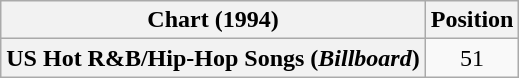<table class="wikitable sortable plainrowheaders" style="text-align:center">
<tr>
<th>Chart (1994)</th>
<th>Position</th>
</tr>
<tr>
<th scope="row">US Hot R&B/Hip-Hop Songs (<em>Billboard</em>)</th>
<td>51</td>
</tr>
</table>
